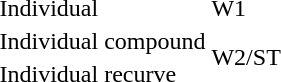<table>
<tr>
<td>Individual</td>
<td>W1</td>
<td></td>
<td></td>
<td></td>
</tr>
<tr>
<td>Individual compound</td>
<td rowspan=2>W2/ST</td>
<td></td>
<td></td>
<td></td>
</tr>
<tr>
<td>Individual recurve</td>
<td></td>
<td></td>
<td></td>
</tr>
</table>
